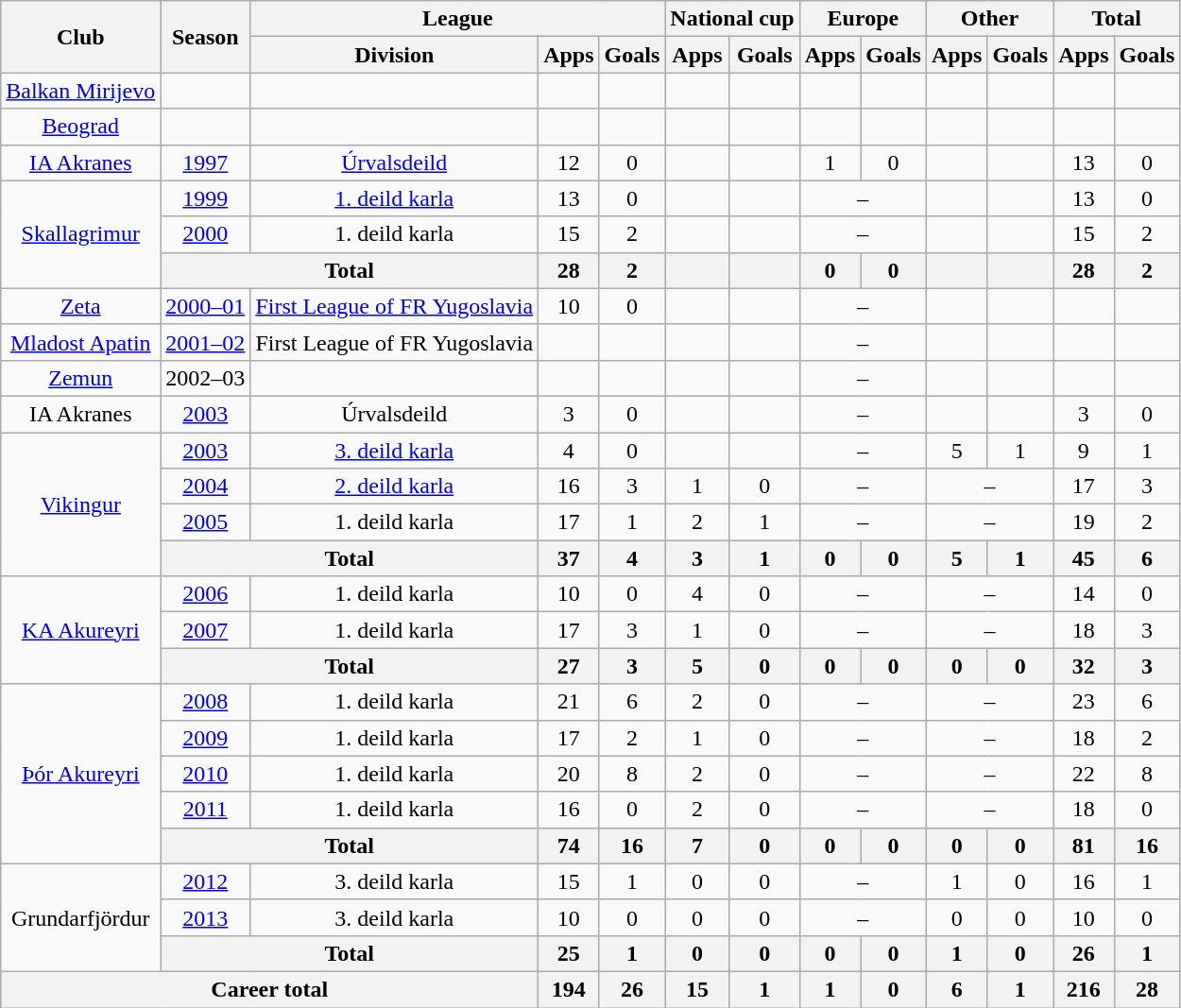<table class="wikitable" style="text-align:center">
<tr>
<th rowspan="2">Club</th>
<th rowspan="2">Season</th>
<th colspan="3">League</th>
<th colspan="2">National cup</th>
<th colspan="2">Europe</th>
<th colspan="2">Other</th>
<th colspan="2">Total</th>
</tr>
<tr>
<th>Division</th>
<th>Apps</th>
<th>Goals</th>
<th>Apps</th>
<th>Goals</th>
<th>Apps</th>
<th>Goals</th>
<th>Apps</th>
<th>Goals</th>
<th>Apps</th>
<th>Goals</th>
</tr>
<tr>
<td><a href='#'>Balkan Mirijevo</a></td>
<td></td>
<td></td>
<td></td>
<td></td>
<td></td>
<td></td>
<td></td>
<td></td>
<td></td>
<td></td>
<td></td>
<td></td>
</tr>
<tr>
<td><a href='#'>Beograd</a></td>
<td></td>
<td></td>
<td></td>
<td></td>
<td></td>
<td></td>
<td></td>
<td></td>
<td></td>
<td></td>
<td></td>
<td></td>
</tr>
<tr>
<td><a href='#'>IA Akranes</a></td>
<td><a href='#'>1997</a></td>
<td><a href='#'>Úrvalsdeild</a></td>
<td>12</td>
<td>0</td>
<td></td>
<td></td>
<td>1</td>
<td>0</td>
<td></td>
<td></td>
<td>13</td>
<td>0</td>
</tr>
<tr>
<td rowspan="3"><a href='#'>Skallagrimur</a></td>
<td><a href='#'>1999</a></td>
<td><a href='#'>1. deild karla</a></td>
<td>13</td>
<td>0</td>
<td></td>
<td></td>
<td colspan="2">–</td>
<td></td>
<td></td>
<td>13</td>
<td>0</td>
</tr>
<tr>
<td><a href='#'>2000</a></td>
<td>1. deild karla</td>
<td>15</td>
<td>2</td>
<td></td>
<td></td>
<td colspan="2">–</td>
<td></td>
<td></td>
<td>15</td>
<td>2</td>
</tr>
<tr>
<th colspan="2">Total</th>
<th>28</th>
<th>2</th>
<th></th>
<th></th>
<th>0</th>
<th>0</th>
<th></th>
<th></th>
<th>28</th>
<th>2</th>
</tr>
<tr>
<td><a href='#'>Zeta</a></td>
<td><a href='#'>2000–01</a></td>
<td><a href='#'>First League of FR Yugoslavia</a></td>
<td>10</td>
<td>0</td>
<td></td>
<td></td>
<td colspan="2">–</td>
<td></td>
<td></td>
<td></td>
<td></td>
</tr>
<tr>
<td><a href='#'>Mladost Apatin</a></td>
<td><a href='#'>2001–02</a></td>
<td>First League of FR Yugoslavia</td>
<td></td>
<td></td>
<td></td>
<td></td>
<td colspan="2">–</td>
<td></td>
<td></td>
<td></td>
<td></td>
</tr>
<tr>
<td><a href='#'>Zemun</a></td>
<td>2002–03</td>
<td></td>
<td></td>
<td></td>
<td></td>
<td></td>
<td colspan="2">–</td>
<td></td>
<td></td>
<td></td>
<td></td>
</tr>
<tr>
<td>IA Akranes</td>
<td><a href='#'>2003</a></td>
<td>Úrvalsdeild</td>
<td>3</td>
<td>0</td>
<td></td>
<td></td>
<td colspan="2">–</td>
<td></td>
<td></td>
<td>3</td>
<td>0</td>
</tr>
<tr>
<td rowspan="4"><a href='#'>Vikingur</a></td>
<td><a href='#'>2003</a></td>
<td><a href='#'>3. deild karla</a></td>
<td>4</td>
<td>0</td>
<td></td>
<td></td>
<td colspan="2">–</td>
<td>5</td>
<td>1</td>
<td>9</td>
<td>1</td>
</tr>
<tr>
<td><a href='#'>2004</a></td>
<td><a href='#'>2. deild karla</a></td>
<td>16</td>
<td>3</td>
<td>1</td>
<td>0</td>
<td colspan="2">–</td>
<td colspan="2">–</td>
<td>17</td>
<td>3</td>
</tr>
<tr>
<td><a href='#'>2005</a></td>
<td>1. deild karla</td>
<td>17</td>
<td>1</td>
<td>2</td>
<td>1</td>
<td colspan="2">–</td>
<td colspan="2">–</td>
<td>19</td>
<td>2</td>
</tr>
<tr>
<th colspan="2">Total</th>
<th>37</th>
<th>4</th>
<th>3</th>
<th>1</th>
<th>0</th>
<th>0</th>
<th>5</th>
<th>1</th>
<th>45</th>
<th>6</th>
</tr>
<tr>
<td rowspan="3"><a href='#'>KA Akureyri</a></td>
<td><a href='#'>2006</a></td>
<td>1. deild karla</td>
<td>10</td>
<td>0</td>
<td>4</td>
<td>0</td>
<td colspan="2">–</td>
<td colspan="2">–</td>
<td>14</td>
<td>0</td>
</tr>
<tr>
<td><a href='#'>2007</a></td>
<td>1. deild karla</td>
<td>17</td>
<td>3</td>
<td>1</td>
<td>0</td>
<td colspan="2">–</td>
<td colspan="2">–</td>
<td>18</td>
<td>3</td>
</tr>
<tr>
<th colspan="2">Total</th>
<th>27</th>
<th>3</th>
<th>5</th>
<th>0</th>
<th>0</th>
<th>0</th>
<th>0</th>
<th>0</th>
<th>32</th>
<th>3</th>
</tr>
<tr>
<td rowspan="5"><a href='#'>Þór Akureyri</a></td>
<td><a href='#'>2008</a></td>
<td>1. deild karla</td>
<td>21</td>
<td>6</td>
<td>2</td>
<td>0</td>
<td colspan="2">–</td>
<td colspan="2">–</td>
<td>23</td>
<td>6</td>
</tr>
<tr>
<td><a href='#'>2009</a></td>
<td>1. deild karla</td>
<td>17</td>
<td>2</td>
<td>1</td>
<td>0</td>
<td colspan="2">–</td>
<td colspan="2">–</td>
<td>18</td>
<td>2</td>
</tr>
<tr>
<td><a href='#'>2010</a></td>
<td>1. deild karla</td>
<td>20</td>
<td>8</td>
<td>2</td>
<td>0</td>
<td colspan="2">–</td>
<td colspan="2">–</td>
<td>22</td>
<td>8</td>
</tr>
<tr>
<td><a href='#'>2011</a></td>
<td>1. deild karla</td>
<td>16</td>
<td>0</td>
<td>2</td>
<td>0</td>
<td colspan="2">–</td>
<td colspan="2">–</td>
<td>18</td>
<td>0</td>
</tr>
<tr>
<th colspan="2">Total</th>
<th>74</th>
<th>16</th>
<th>7</th>
<th>0</th>
<th>0</th>
<th>0</th>
<th>0</th>
<th>0</th>
<th>81</th>
<th>16</th>
</tr>
<tr>
<td rowspan="3">Grundarfjördur</td>
<td><a href='#'>2012</a></td>
<td>3. deild karla</td>
<td>15</td>
<td>1</td>
<td>0</td>
<td>0</td>
<td colspan="2">–</td>
<td>1</td>
<td>0</td>
<td>16</td>
<td>1</td>
</tr>
<tr>
<td><a href='#'>2013</a></td>
<td>3. deild karla</td>
<td>10</td>
<td>0</td>
<td>0</td>
<td>0</td>
<td colspan="2">–</td>
<td>0</td>
<td>0</td>
<td>10</td>
<td>0</td>
</tr>
<tr>
<th colspan="2">Total</th>
<th>25</th>
<th>1</th>
<th>0</th>
<th>0</th>
<th>0</th>
<th>0</th>
<th>1</th>
<th>0</th>
<th>26</th>
<th>1</th>
</tr>
<tr>
<th colspan="3">Career total</th>
<th>194</th>
<th>26</th>
<th>15</th>
<th>1</th>
<th>1</th>
<th>0</th>
<th>6</th>
<th>1</th>
<th>216</th>
<th>28</th>
</tr>
</table>
